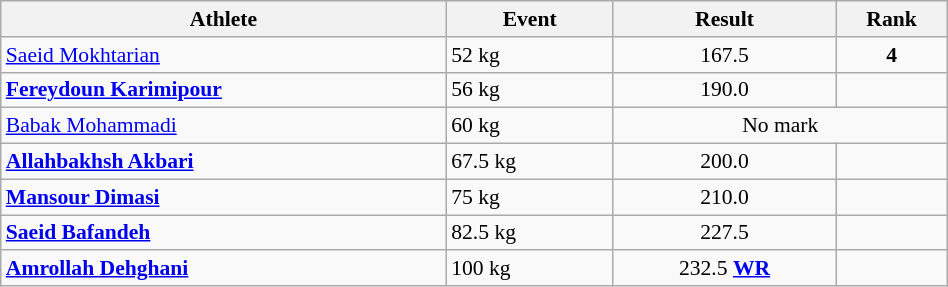<table class="wikitable" width="50%" style="text-align:center; font-size:90%">
<tr>
<th width="40%">Athlete</th>
<th width="15%">Event</th>
<th width="20%">Result</th>
<th width="10%">Rank</th>
</tr>
<tr>
<td align="left"><a href='#'>Saeid Mokhtarian</a></td>
<td align="left">52 kg</td>
<td>167.5</td>
<td><strong>4</strong></td>
</tr>
<tr>
<td align="left"><strong><a href='#'>Fereydoun Karimipour</a></strong></td>
<td align="left">56 kg</td>
<td>190.0</td>
<td></td>
</tr>
<tr>
<td align="left"><a href='#'>Babak Mohammadi</a></td>
<td align="left">60 kg</td>
<td colspan=2 align=center>No mark</td>
</tr>
<tr>
<td align="left"><strong><a href='#'>Allahbakhsh Akbari</a></strong></td>
<td align="left">67.5 kg</td>
<td>200.0</td>
<td></td>
</tr>
<tr>
<td align="left"><strong><a href='#'>Mansour Dimasi</a></strong></td>
<td align="left">75 kg</td>
<td>210.0</td>
<td></td>
</tr>
<tr>
<td align="left"><strong><a href='#'>Saeid Bafandeh</a></strong></td>
<td align="left">82.5 kg</td>
<td>227.5</td>
<td></td>
</tr>
<tr>
<td align="left"><strong><a href='#'>Amrollah Dehghani</a></strong></td>
<td align="left">100 kg</td>
<td>232.5 <strong><a href='#'>WR</a></strong></td>
<td></td>
</tr>
</table>
